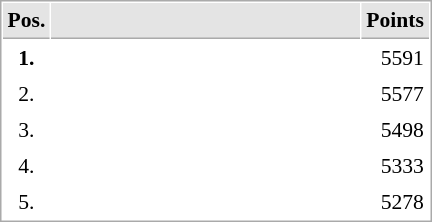<table cellspacing="1" cellpadding="3" style="border:1px solid #AAAAAA;font-size:90%">
<tr bgcolor="#E4E4E4">
<th style="border-bottom:1px solid #AAAAAA" width=10>Pos.</th>
<th style="border-bottom:1px solid #AAAAAA" width=200></th>
<th style="border-bottom:1px solid #AAAAAA" width=20>Points</th>
</tr>
<tr>
<td align="center"><strong>1.</strong></td>
<td><strong></strong></td>
<td align="right">5591</td>
</tr>
<tr>
<td align="center">2.</td>
<td></td>
<td align="right">5577</td>
</tr>
<tr>
<td align="center">3.</td>
<td></td>
<td align="right">5498</td>
</tr>
<tr>
<td align="center">4.</td>
<td></td>
<td align="right">5333</td>
</tr>
<tr>
<td align="center">5.</td>
<td></td>
<td align="right">5278</td>
</tr>
</table>
